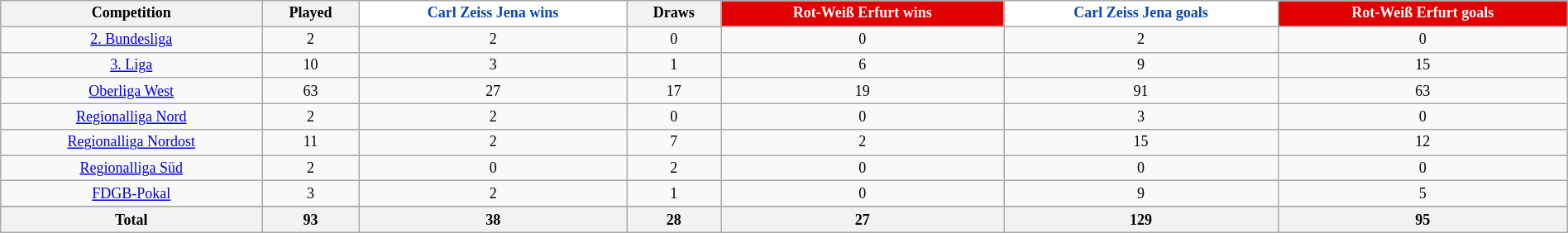<table class="wikitable" style="text-align: center; width: 100%; font-size: 12px">
<tr>
<th>Competition</th>
<th>Played</th>
<th style="background:white; color:#0A47B1">Carl Zeiss Jena wins</th>
<th>Draws</th>
<th style="background:#E00000; color:white">Rot-Weiß Erfurt wins</th>
<th style="background:white; color:#0A47B1">Carl Zeiss Jena goals</th>
<th style="background:#E00000; color:white">Rot-Weiß Erfurt goals</th>
</tr>
<tr>
<td><a href='#'>2. Bundesliga</a></td>
<td>2</td>
<td>2</td>
<td>0</td>
<td>0</td>
<td>2</td>
<td>0</td>
</tr>
<tr>
<td><a href='#'>3. Liga</a></td>
<td>10</td>
<td>3</td>
<td>1</td>
<td>6</td>
<td>9</td>
<td>15</td>
</tr>
<tr>
<td><a href='#'>Oberliga West</a></td>
<td>63</td>
<td>27</td>
<td>17</td>
<td>19</td>
<td>91</td>
<td>63</td>
</tr>
<tr>
<td><a href='#'>Regionalliga Nord</a></td>
<td>2</td>
<td>2</td>
<td>0</td>
<td>0</td>
<td>3</td>
<td>0</td>
</tr>
<tr>
<td><a href='#'>Regionalliga Nordost</a></td>
<td>11</td>
<td>2</td>
<td>7</td>
<td>2</td>
<td>15</td>
<td>12</td>
</tr>
<tr>
<td><a href='#'>Regionalliga Süd</a></td>
<td>2</td>
<td>0</td>
<td>2</td>
<td>0</td>
<td>0</td>
<td>0</td>
</tr>
<tr>
<td><a href='#'>FDGB-Pokal</a></td>
<td>3</td>
<td>2</td>
<td>1</td>
<td>0</td>
<td>9</td>
<td>5</td>
</tr>
<tr>
</tr>
<tr class="sortbottom">
<th>Total</th>
<th>93</th>
<th>38</th>
<th>28</th>
<th>27</th>
<th>129</th>
<th>95</th>
</tr>
</table>
